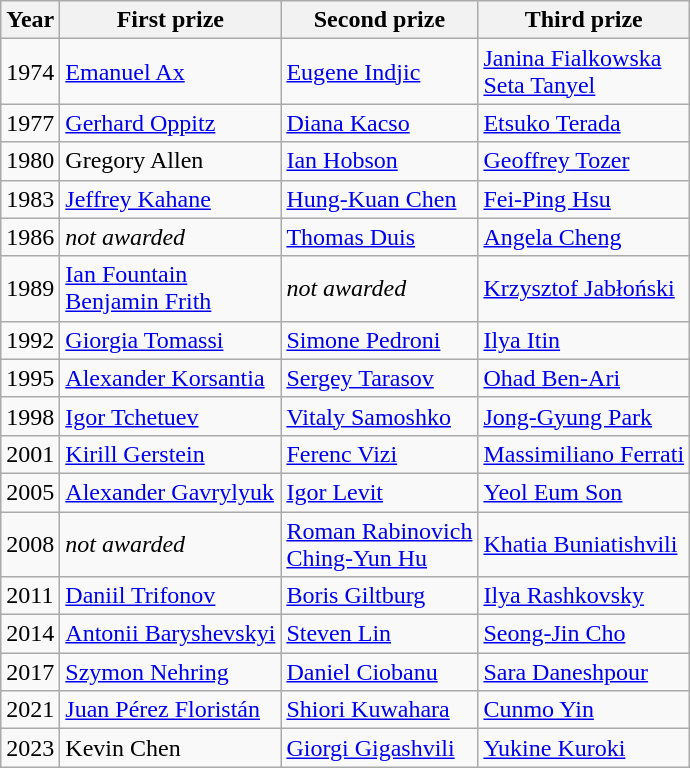<table class="wikitable">
<tr>
<th>Year</th>
<th>First prize</th>
<th>Second prize</th>
<th>Third prize</th>
</tr>
<tr>
<td>1974</td>
<td> <a href='#'>Emanuel Ax</a></td>
<td> <a href='#'>Eugene Indjic</a></td>
<td> <a href='#'>Janina Fialkowska</a><br> <a href='#'>Seta Tanyel</a></td>
</tr>
<tr>
<td>1977</td>
<td> <a href='#'>Gerhard Oppitz</a></td>
<td> <a href='#'>Diana Kacso</a></td>
<td> <a href='#'>Etsuko Terada</a></td>
</tr>
<tr>
<td>1980</td>
<td> Gregory Allen</td>
<td> <a href='#'>Ian Hobson</a></td>
<td> <a href='#'>Geoffrey Tozer</a></td>
</tr>
<tr>
<td>1983</td>
<td> <a href='#'>Jeffrey Kahane</a></td>
<td> <a href='#'>Hung-Kuan Chen</a></td>
<td> <a href='#'>Fei-Ping Hsu</a></td>
</tr>
<tr>
<td>1986</td>
<td><em>not awarded</em></td>
<td> <a href='#'>Thomas Duis</a></td>
<td> <a href='#'>Angela Cheng</a></td>
</tr>
<tr>
<td>1989</td>
<td> <a href='#'>Ian Fountain</a><br> <a href='#'>Benjamin Frith</a></td>
<td><em>not awarded</em></td>
<td> <a href='#'>Krzysztof Jabłoński</a></td>
</tr>
<tr>
<td>1992</td>
<td> <a href='#'>Giorgia Tomassi</a></td>
<td> <a href='#'>Simone Pedroni</a></td>
<td> <a href='#'>Ilya Itin</a></td>
</tr>
<tr>
<td>1995</td>
<td> <a href='#'>Alexander Korsantia</a></td>
<td> <a href='#'>Sergey Tarasov</a></td>
<td> <a href='#'>Ohad Ben-Ari</a></td>
</tr>
<tr>
<td>1998</td>
<td> <a href='#'>Igor Tchetuev</a></td>
<td> <a href='#'>Vitaly Samoshko</a></td>
<td> <a href='#'>Jong-Gyung Park</a></td>
</tr>
<tr>
<td>2001</td>
<td> <a href='#'>Kirill Gerstein</a></td>
<td> <a href='#'>Ferenc Vizi</a></td>
<td> <a href='#'>Massimiliano Ferrati</a></td>
</tr>
<tr>
<td>2005</td>
<td> <a href='#'>Alexander Gavrylyuk</a></td>
<td> <a href='#'>Igor Levit</a></td>
<td> <a href='#'>Yeol Eum Son</a></td>
</tr>
<tr>
<td>2008</td>
<td><em>not awarded</em></td>
<td> <a href='#'>Roman Rabinovich</a><br> <a href='#'>Ching-Yun Hu</a></td>
<td> <a href='#'>Khatia Buniatishvili</a></td>
</tr>
<tr>
<td>2011</td>
<td> <a href='#'>Daniil Trifonov</a></td>
<td> <a href='#'>Boris Giltburg</a></td>
<td> <a href='#'>Ilya Rashkovsky</a></td>
</tr>
<tr>
<td>2014</td>
<td> <a href='#'>Antonii Baryshevskyi</a></td>
<td> <a href='#'>Steven Lin</a></td>
<td> <a href='#'>Seong-Jin Cho</a></td>
</tr>
<tr>
<td>2017</td>
<td> <a href='#'>Szymon Nehring</a></td>
<td> <a href='#'>Daniel Ciobanu</a></td>
<td> <a href='#'>Sara Daneshpour</a></td>
</tr>
<tr>
<td>2021</td>
<td> <a href='#'>Juan Pérez Floristán</a></td>
<td> <a href='#'>Shiori Kuwahara</a></td>
<td> <a href='#'>Cunmo Yin</a></td>
</tr>
<tr>
<td>2023</td>
<td> Kevin Chen</td>
<td> <a href='#'>Giorgi Gigashvili</a></td>
<td> <a href='#'>Yukine Kuroki</a></td>
</tr>
</table>
